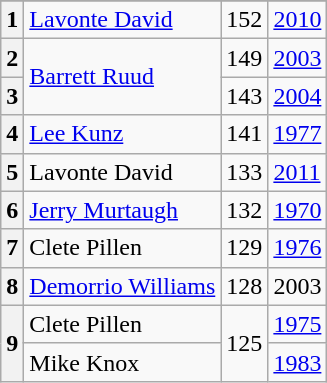<table class=wikitable>
<tr>
</tr>
<tr>
<th>1</th>
<td><a href='#'>Lavonte David</a></td>
<td>152</td>
<td><a href='#'>2010</a></td>
</tr>
<tr>
<th>2</th>
<td rowspan=2><a href='#'>Barrett Ruud</a></td>
<td>149</td>
<td><a href='#'>2003</a></td>
</tr>
<tr>
<th>3</th>
<td>143</td>
<td><a href='#'>2004</a></td>
</tr>
<tr>
<th>4</th>
<td><a href='#'>Lee Kunz</a></td>
<td>141</td>
<td><a href='#'>1977</a></td>
</tr>
<tr>
<th>5</th>
<td>Lavonte David</td>
<td>133</td>
<td><a href='#'>2011</a></td>
</tr>
<tr>
<th>6</th>
<td><a href='#'>Jerry Murtaugh</a></td>
<td>132</td>
<td><a href='#'>1970</a></td>
</tr>
<tr>
<th>7</th>
<td>Clete Pillen</td>
<td>129</td>
<td><a href='#'>1976</a></td>
</tr>
<tr>
<th>8</th>
<td><a href='#'>Demorrio Williams</a></td>
<td>128</td>
<td>2003</td>
</tr>
<tr>
<th rowspan=2>9</th>
<td>Clete Pillen</td>
<td rowspan=2>125</td>
<td><a href='#'>1975</a></td>
</tr>
<tr>
<td>Mike Knox</td>
<td><a href='#'>1983</a></td>
</tr>
</table>
